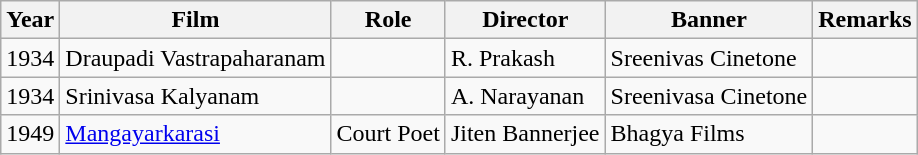<table class="wikitable">
<tr>
<th>Year</th>
<th>Film</th>
<th>Role</th>
<th>Director</th>
<th>Banner</th>
<th>Remarks</th>
</tr>
<tr --->
<td>1934</td>
<td>Draupadi Vastrapaharanam</td>
<td></td>
<td>R. Prakash</td>
<td>Sreenivas Cinetone</td>
<td></td>
</tr>
<tr>
<td>1934</td>
<td>Srinivasa Kalyanam</td>
<td></td>
<td>A. Narayanan</td>
<td>Sreenivasa Cinetone</td>
<td></td>
</tr>
<tr>
<td>1949</td>
<td><a href='#'>Mangayarkarasi</a></td>
<td>Court Poet</td>
<td>Jiten Bannerjee</td>
<td>Bhagya Films</td>
<td></td>
</tr>
</table>
